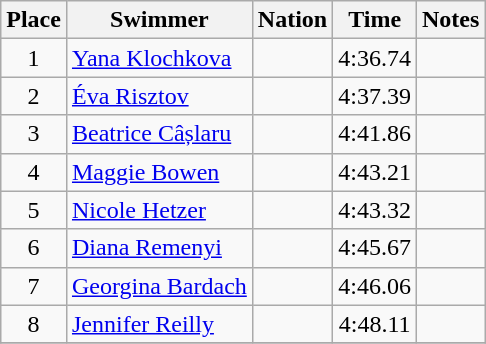<table class="wikitable sortable" style="text-align:center">
<tr>
<th>Place</th>
<th>Swimmer</th>
<th>Nation</th>
<th>Time</th>
<th>Notes</th>
</tr>
<tr>
<td>1</td>
<td align=left><a href='#'>Yana Klochkova</a></td>
<td align=left></td>
<td>4:36.74</td>
</tr>
<tr>
<td>2</td>
<td align=left><a href='#'>Éva Risztov</a></td>
<td align=left></td>
<td>4:37.39</td>
<td></td>
</tr>
<tr>
<td>3</td>
<td align=left><a href='#'>Beatrice Câșlaru</a></td>
<td align=left></td>
<td>4:41.86</td>
<td></td>
</tr>
<tr>
<td>4</td>
<td align=left><a href='#'>Maggie Bowen</a></td>
<td align=left></td>
<td>4:43.21</td>
<td></td>
</tr>
<tr>
<td>5</td>
<td align=left><a href='#'>Nicole Hetzer</a></td>
<td align=left></td>
<td>4:43.32</td>
<td></td>
</tr>
<tr>
<td>6</td>
<td align=left><a href='#'>Diana Remenyi</a></td>
<td align=left></td>
<td>4:45.67</td>
<td></td>
</tr>
<tr>
<td>7</td>
<td align=left><a href='#'>Georgina Bardach</a></td>
<td align=left></td>
<td>4:46.06</td>
<td></td>
</tr>
<tr>
<td>8</td>
<td align=left><a href='#'>Jennifer Reilly</a></td>
<td align=left></td>
<td>4:48.11</td>
<td></td>
</tr>
<tr>
</tr>
</table>
